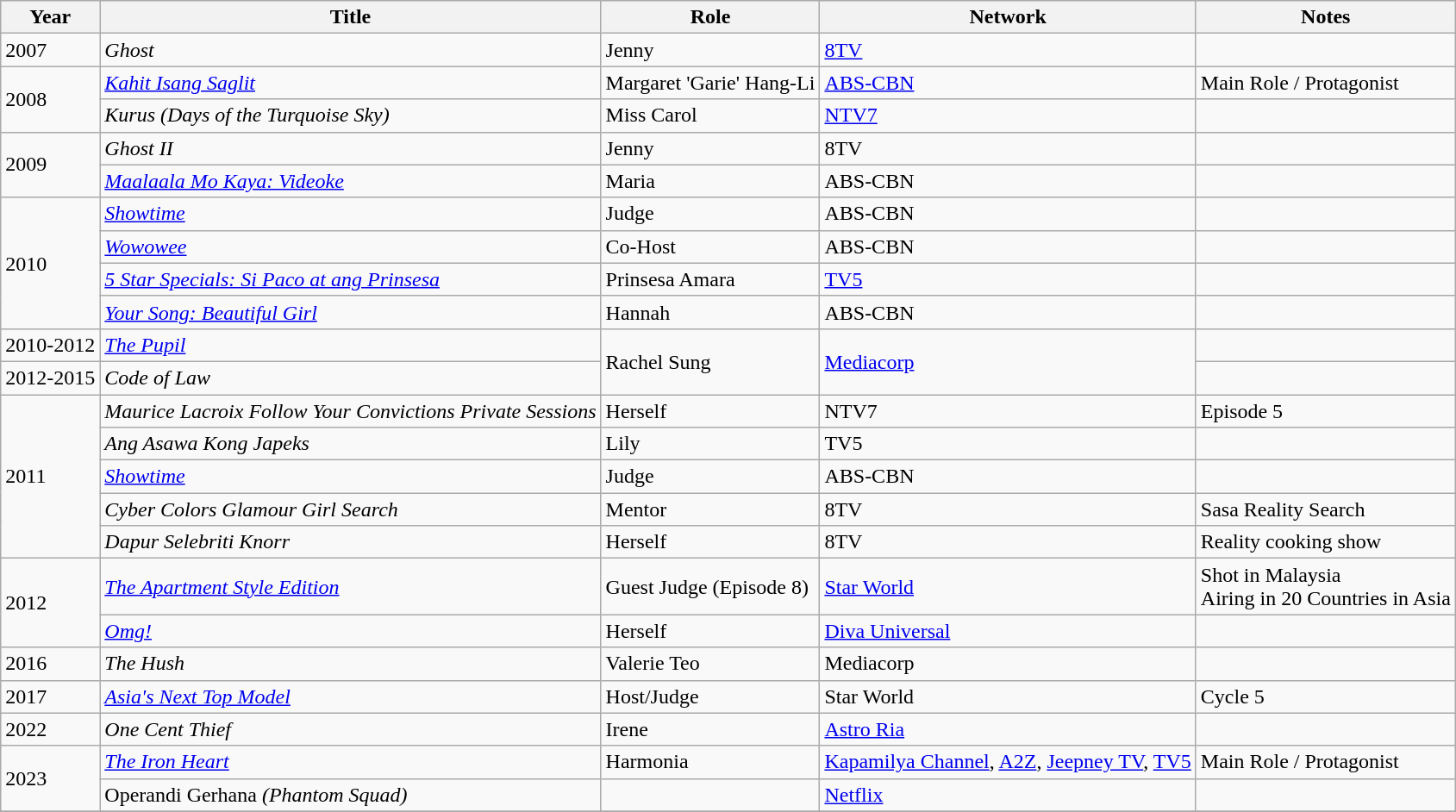<table class="wikitable sortable">
<tr>
<th>Year</th>
<th>Title</th>
<th>Role</th>
<th>Network</th>
<th class="unsortable">Notes</th>
</tr>
<tr>
<td>2007</td>
<td><em>Ghost</em></td>
<td>Jenny</td>
<td><a href='#'>8TV</a></td>
<td></td>
</tr>
<tr>
<td rowspan="2">2008</td>
<td><em><a href='#'>Kahit Isang Saglit</a></em></td>
<td>Margaret 'Garie' Hang-Li</td>
<td><a href='#'>ABS-CBN</a></td>
<td>Main Role / Protagonist</td>
</tr>
<tr>
<td><em>Kurus (Days of the Turquoise Sky)</em></td>
<td>Miss Carol</td>
<td><a href='#'>NTV7</a></td>
<td></td>
</tr>
<tr>
<td rowspan="2">2009</td>
<td><em>Ghost II</em></td>
<td>Jenny</td>
<td>8TV</td>
<td></td>
</tr>
<tr>
<td><em><a href='#'>Maalaala Mo Kaya: Videoke</a></em></td>
<td>Maria</td>
<td>ABS-CBN</td>
<td></td>
</tr>
<tr>
<td rowspan="4">2010</td>
<td><em><a href='#'>Showtime</a></em></td>
<td>Judge</td>
<td>ABS-CBN</td>
<td></td>
</tr>
<tr>
<td><em><a href='#'>Wowowee</a></em></td>
<td>Co-Host</td>
<td>ABS-CBN</td>
<td></td>
</tr>
<tr>
<td><em><a href='#'>5 Star Specials: Si Paco at ang Prinsesa</a></em></td>
<td>Prinsesa Amara</td>
<td><a href='#'>TV5</a></td>
<td></td>
</tr>
<tr>
<td><em><a href='#'>Your Song: Beautiful Girl</a></em></td>
<td>Hannah</td>
<td>ABS-CBN</td>
<td></td>
</tr>
<tr>
<td>2010-2012</td>
<td><em><a href='#'>The Pupil</a></em></td>
<td rowspan="2">Rachel Sung</td>
<td rowspan="2"><a href='#'>Mediacorp</a></td>
<td></td>
</tr>
<tr>
<td>2012-2015</td>
<td><em>Code of Law</em></td>
<td></td>
</tr>
<tr>
<td rowspan="5">2011</td>
<td><em>Maurice Lacroix Follow Your Convictions Private Sessions</em></td>
<td>Herself</td>
<td>NTV7</td>
<td>Episode 5</td>
</tr>
<tr>
<td><em>Ang Asawa Kong Japeks</em></td>
<td>Lily</td>
<td>TV5</td>
<td></td>
</tr>
<tr>
<td><em><a href='#'>Showtime</a></em></td>
<td>Judge</td>
<td>ABS-CBN</td>
<td></td>
</tr>
<tr>
<td><em>Cyber Colors Glamour Girl Search</em></td>
<td>Mentor</td>
<td>8TV</td>
<td>Sasa Reality Search</td>
</tr>
<tr>
<td><em>Dapur Selebriti Knorr</em></td>
<td>Herself</td>
<td>8TV</td>
<td>Reality cooking show</td>
</tr>
<tr>
<td rowspan="2">2012</td>
<td><em><a href='#'>The Apartment Style Edition</a></em></td>
<td>Guest Judge (Episode 8)</td>
<td><a href='#'>Star World</a></td>
<td>Shot in Malaysia<br>Airing in 20 Countries in Asia</td>
</tr>
<tr>
<td><em><a href='#'>Omg!</a></em></td>
<td>Herself</td>
<td><a href='#'>Diva Universal</a></td>
<td></td>
</tr>
<tr>
<td>2016</td>
<td><em>The Hush</em></td>
<td>Valerie Teo</td>
<td>Mediacorp</td>
<td></td>
</tr>
<tr>
<td>2017</td>
<td><em><a href='#'>Asia's Next Top Model</a></em></td>
<td>Host/Judge</td>
<td>Star World</td>
<td>Cycle 5</td>
</tr>
<tr>
<td>2022</td>
<td><em>One Cent Thief</em></td>
<td>Irene</td>
<td><a href='#'>Astro Ria</a></td>
<td></td>
</tr>
<tr>
<td rowspan="2">2023</td>
<td><em><a href='#'>The Iron Heart</a></td>
<td>Harmonia</td>
<td><a href='#'>Kapamilya Channel</a>, <a href='#'>A2Z</a>, <a href='#'>Jeepney TV</a>, <a href='#'>TV5</a></td>
<td>Main Role / Protagonist</td>
</tr>
<tr>
<td></em>Operandi Gerhana<em> (Phantom Squad)</td>
<td></td>
<td><a href='#'>Netflix</a></td>
<td></td>
</tr>
<tr>
</tr>
</table>
